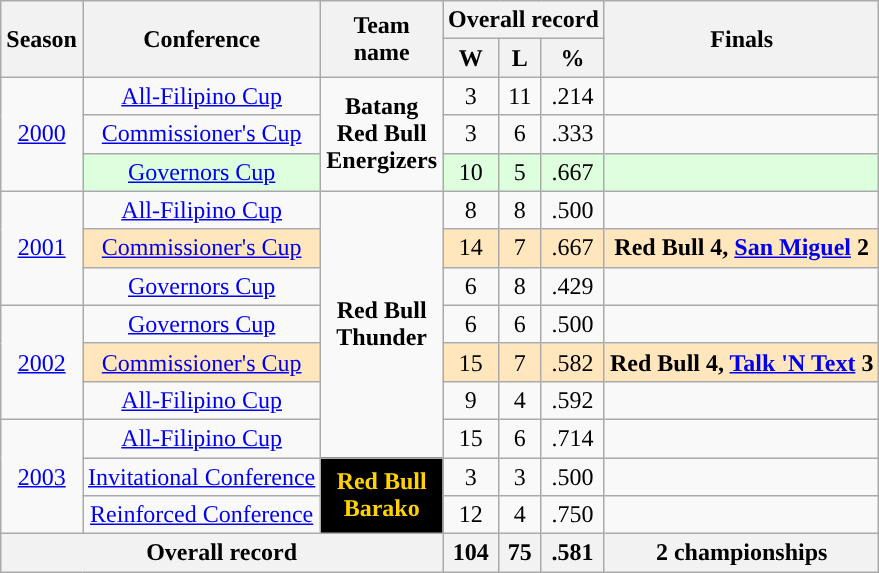<table class=wikitable style="text-align:center;">
<tr>
<th rowspan=2>Season</th>
<th rowspan=2>Conference</th>
<th width=60px rowspan=2>Team name</th>
<th colspan=3>Overall record</th>
<th rowspan=2>Finals</th>
</tr>
<tr>
<th>W</th>
<th>L</th>
<th>%</th>
</tr>
<tr>
<td rowspan=3><a href='#'>2000</a></td>
<td><a href='#'>All-Filipino Cup</a></td>
<td rowspan=3><strong>Batang Red Bull Energizers</strong></td>
<td>3</td>
<td>11</td>
<td>.214</td>
<td></td>
</tr>
<tr>
<td><a href='#'>Commissioner's Cup</a></td>
<td>3</td>
<td>6</td>
<td>.333</td>
<td></td>
</tr>
<tr bgcolor=DDFFDD>
<td><a href='#'>Governors Cup</a></td>
<td>10</td>
<td>5</td>
<td>.667</td>
<td></td>
</tr>
<tr>
<td rowspan=3><a href='#'>2001</a></td>
<td><a href='#'>All-Filipino Cup</a></td>
<td rowspan=7><strong>Red Bull Thunder</strong></td>
<td>8</td>
<td>8</td>
<td>.500</td>
<td></td>
</tr>
<tr bgcolor=#FFE6BD>
<td><a href='#'>Commissioner's Cup</a></td>
<td>14</td>
<td>7</td>
<td>.667</td>
<td><strong>Red Bull 4, <a href='#'>San Miguel</a> 2</strong></td>
</tr>
<tr>
<td><a href='#'>Governors Cup</a></td>
<td>6</td>
<td>8</td>
<td>.429</td>
<td></td>
</tr>
<tr>
<td rowspan=3><a href='#'>2002</a></td>
<td><a href='#'>Governors Cup</a></td>
<td>6</td>
<td>6</td>
<td>.500</td>
<td></td>
</tr>
<tr bgcolor=#FFE6BD>
<td><a href='#'>Commissioner's Cup</a></td>
<td>15</td>
<td>7</td>
<td>.582</td>
<td><strong>Red Bull 4, <a href='#'>Talk 'N Text</a> 3</strong></td>
</tr>
<tr>
<td><a href='#'>All-Filipino Cup</a></td>
<td>9</td>
<td>4</td>
<td>.592</td>
<td></td>
</tr>
<tr>
<td rowspan=3><a href='#'>2003</a></td>
<td><a href='#'>All-Filipino Cup</a></td>
<td>15</td>
<td>6</td>
<td>.714</td>
<td></td>
</tr>
<tr>
<td><a href='#'>Invitational Conference</a></td>
<td rowspan=2 style="background:#000000; color:#FFD300; "><span><strong>Red Bull Barako</strong></span></td>
<td>3</td>
<td>3</td>
<td>.500</td>
<td></td>
</tr>
<tr>
<td><a href='#'>Reinforced Conference</a></td>
<td>12</td>
<td>4</td>
<td>.750</td>
<td></td>
</tr>
<tr>
<th colspan=3>Overall record</th>
<th>104</th>
<th>75</th>
<th>.581</th>
<th>2 championships</th>
</tr>
</table>
